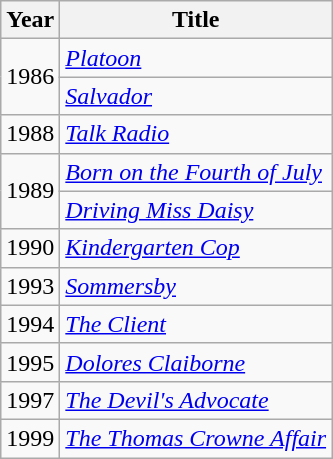<table class="wikitable sortable">
<tr>
<th>Year</th>
<th>Title</th>
</tr>
<tr>
<td rowspan="2">1986</td>
<td><em><a href='#'>Platoon</a></em></td>
</tr>
<tr>
<td><em><a href='#'>Salvador</a></em></td>
</tr>
<tr>
<td>1988</td>
<td><em><a href='#'>Talk Radio</a></em></td>
</tr>
<tr>
<td rowspan="2">1989</td>
<td><em><a href='#'>Born on the Fourth of July</a></em></td>
</tr>
<tr>
<td><em><a href='#'>Driving Miss Daisy</a></em></td>
</tr>
<tr>
<td>1990</td>
<td><em><a href='#'>Kindergarten Cop</a></em></td>
</tr>
<tr>
<td>1993</td>
<td><em><a href='#'>Sommersby</a></em></td>
</tr>
<tr>
<td>1994</td>
<td><em><a href='#'>The Client</a></em></td>
</tr>
<tr>
<td>1995</td>
<td><em><a href='#'>Dolores Claiborne</a></em></td>
</tr>
<tr>
<td>1997</td>
<td><em><a href='#'>The Devil's Advocate</a></em></td>
</tr>
<tr>
<td>1999</td>
<td><em><a href='#'>The Thomas Crowne Affair</a></em></td>
</tr>
</table>
